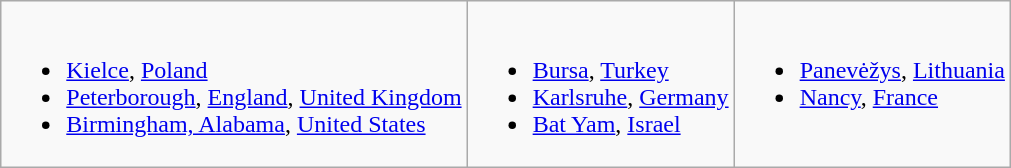<table class="wikitable">
<tr valign="top">
<td><br><ul><li> <a href='#'>Kielce</a>, <a href='#'>Poland</a></li><li> <a href='#'>Peterborough</a>, <a href='#'>England</a>, <a href='#'>United Kingdom</a></li><li> <a href='#'>Birmingham, Alabama</a>, <a href='#'>United States</a></li></ul></td>
<td><br><ul><li> <a href='#'>Bursa</a>, <a href='#'>Turkey</a></li><li> <a href='#'>Karlsruhe</a>, <a href='#'>Germany</a></li><li> <a href='#'>Bat Yam</a>, <a href='#'>Israel</a></li></ul></td>
<td><br><ul><li> <a href='#'>Panevėžys</a>, <a href='#'>Lithuania</a></li><li> <a href='#'>Nancy</a>, <a href='#'>France</a></li></ul></td>
</tr>
</table>
